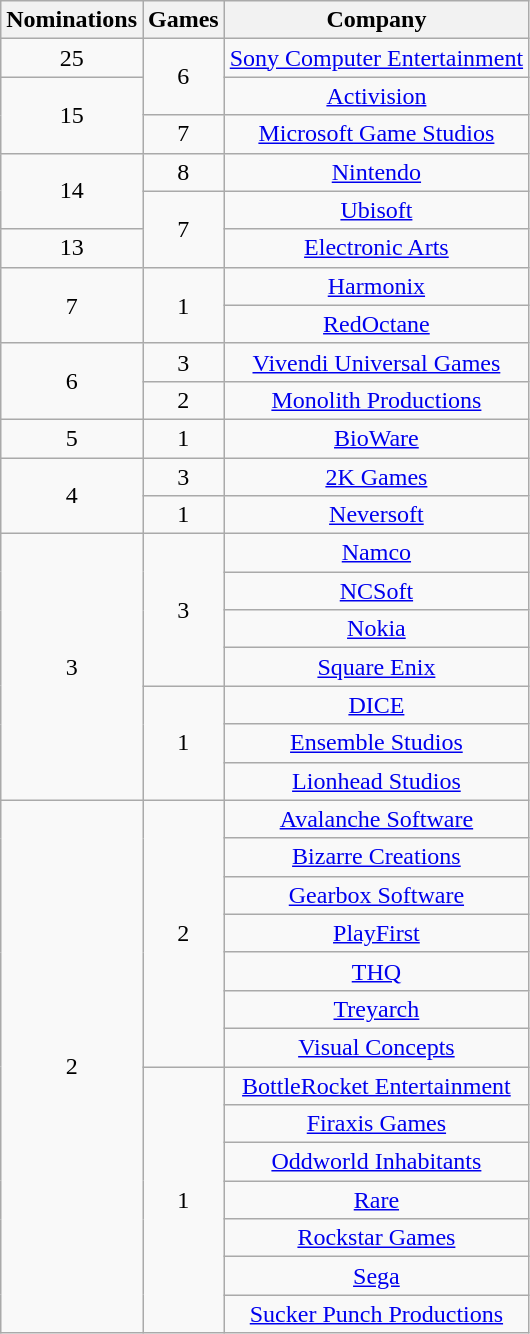<table class="wikitable floatright" rowspan="2" style="text-align:center;" background: #f6e39c;>
<tr>
<th scope="col">Nominations</th>
<th scope="col">Games</th>
<th scope="col">Company</th>
</tr>
<tr>
<td>25</td>
<td rowspan=2>6</td>
<td><a href='#'>Sony Computer Entertainment</a></td>
</tr>
<tr>
<td rowspan=2>15</td>
<td><a href='#'>Activision</a></td>
</tr>
<tr>
<td>7</td>
<td><a href='#'>Microsoft Game Studios</a></td>
</tr>
<tr>
<td rowspan=2>14</td>
<td>8</td>
<td><a href='#'>Nintendo</a></td>
</tr>
<tr>
<td rowspan=2>7</td>
<td><a href='#'>Ubisoft</a></td>
</tr>
<tr>
<td>13</td>
<td><a href='#'>Electronic Arts</a></td>
</tr>
<tr>
<td rowspan=2>7</td>
<td rowspan=2>1</td>
<td><a href='#'>Harmonix</a></td>
</tr>
<tr>
<td><a href='#'>RedOctane</a></td>
</tr>
<tr>
<td rowspan=2>6</td>
<td>3</td>
<td><a href='#'>Vivendi Universal Games</a></td>
</tr>
<tr>
<td>2</td>
<td><a href='#'>Monolith Productions</a></td>
</tr>
<tr>
<td>5</td>
<td>1</td>
<td><a href='#'>BioWare</a></td>
</tr>
<tr>
<td rowspan=2>4</td>
<td>3</td>
<td><a href='#'>2K Games</a></td>
</tr>
<tr>
<td>1</td>
<td><a href='#'>Neversoft</a></td>
</tr>
<tr>
<td rowspan=7>3</td>
<td rowspan=4>3</td>
<td><a href='#'>Namco</a></td>
</tr>
<tr>
<td><a href='#'>NCSoft</a></td>
</tr>
<tr>
<td><a href='#'>Nokia</a></td>
</tr>
<tr>
<td><a href='#'>Square Enix</a></td>
</tr>
<tr>
<td rowspan=3>1</td>
<td><a href='#'>DICE</a></td>
</tr>
<tr>
<td><a href='#'>Ensemble Studios</a></td>
</tr>
<tr>
<td><a href='#'>Lionhead Studios</a></td>
</tr>
<tr>
<td rowspan=14>2</td>
<td rowspan=7>2</td>
<td><a href='#'>Avalanche Software</a></td>
</tr>
<tr>
<td><a href='#'>Bizarre Creations</a></td>
</tr>
<tr>
<td><a href='#'>Gearbox Software</a></td>
</tr>
<tr>
<td><a href='#'>PlayFirst</a></td>
</tr>
<tr>
<td><a href='#'>THQ</a></td>
</tr>
<tr>
<td><a href='#'>Treyarch</a></td>
</tr>
<tr>
<td><a href='#'>Visual Concepts</a></td>
</tr>
<tr>
<td rowspan=7>1</td>
<td><a href='#'>BottleRocket Entertainment</a></td>
</tr>
<tr>
<td><a href='#'>Firaxis Games</a></td>
</tr>
<tr>
<td><a href='#'>Oddworld Inhabitants</a></td>
</tr>
<tr>
<td><a href='#'>Rare</a></td>
</tr>
<tr>
<td><a href='#'>Rockstar Games</a></td>
</tr>
<tr>
<td><a href='#'>Sega</a></td>
</tr>
<tr>
<td><a href='#'>Sucker Punch Productions</a></td>
</tr>
</table>
